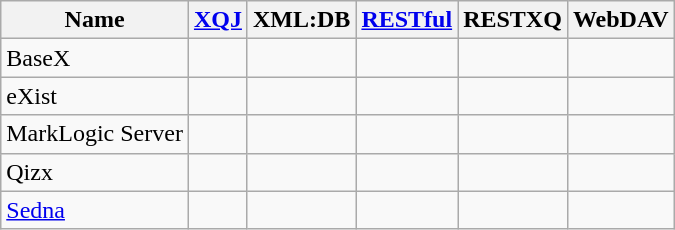<table class="wikitable sortable">
<tr>
<th>Name</th>
<th><a href='#'>XQJ</a></th>
<th>XML:DB</th>
<th><a href='#'>RESTful</a></th>
<th>RESTXQ</th>
<th>WebDAV</th>
</tr>
<tr>
<td>BaseX</td>
<td></td>
<td></td>
<td></td>
<td></td>
<td></td>
</tr>
<tr>
<td>eXist</td>
<td></td>
<td></td>
<td></td>
<td></td>
<td></td>
</tr>
<tr>
<td>MarkLogic Server</td>
<td></td>
<td></td>
<td></td>
<td></td>
<td></td>
</tr>
<tr>
<td>Qizx</td>
<td></td>
<td></td>
<td></td>
<td></td>
<td></td>
</tr>
<tr>
<td><a href='#'>Sedna</a></td>
<td></td>
<td></td>
<td></td>
<td></td>
<td></td>
</tr>
</table>
